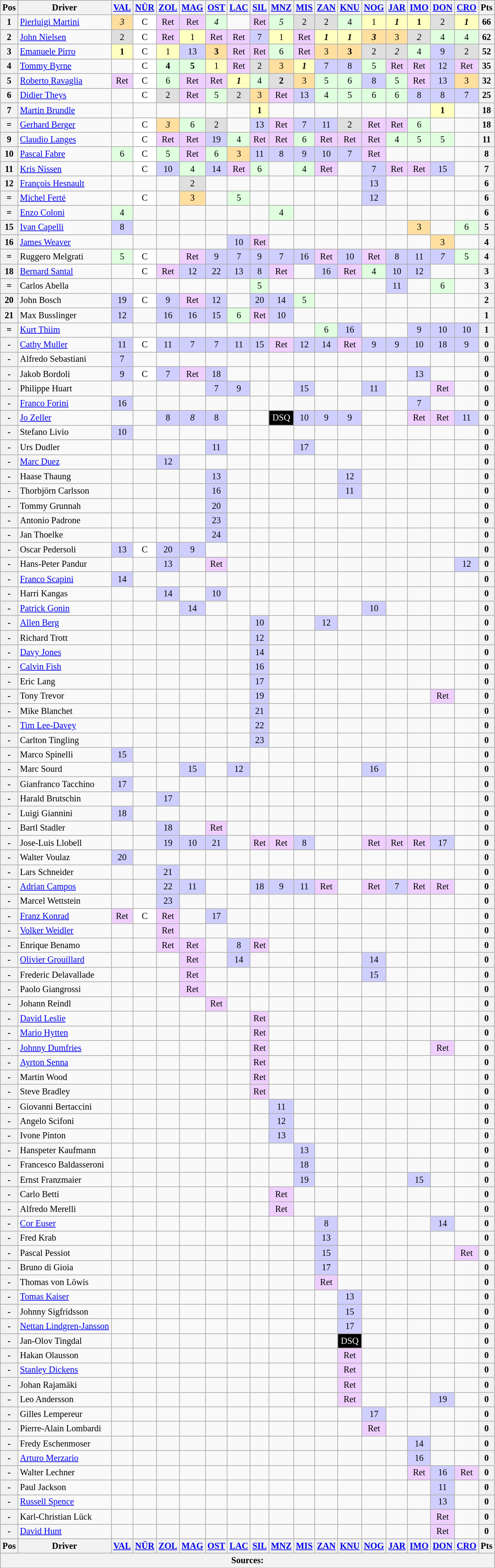<table class="wikitable" style="font-size: 85%; text-align: center;">
<tr>
<th>Pos</th>
<th>Driver</th>
<th><a href='#'>VAL</a><br></th>
<th><a href='#'>NÜR</a><br></th>
<th><a href='#'>ZOL</a><br></th>
<th><a href='#'>MAG</a><br></th>
<th><a href='#'>OST</a><br></th>
<th><a href='#'>LAC</a><br></th>
<th><a href='#'>SIL</a><br></th>
<th><a href='#'>MNZ</a><br></th>
<th><a href='#'>MIS</a><br></th>
<th><a href='#'>ZAN</a><br></th>
<th><a href='#'>KNU</a><br></th>
<th><a href='#'>NOG</a><br></th>
<th><a href='#'>JAR</a><br></th>
<th><a href='#'>IMO</a><br></th>
<th><a href='#'>DON</a><br></th>
<th><a href='#'>CRO</a><br></th>
<th>Pts</th>
</tr>
<tr>
<th>1</th>
<td align=left> <a href='#'>Pierluigi Martini</a></td>
<td style="background:#FFDF9F"><em>3</em></td>
<td style="background:#FFFFFF">C</td>
<td style="background:#EFCFFF">Ret</td>
<td style="background:#EFCFFF">Ret</td>
<td style="background:#DFFFDF"><em>4</em></td>
<td></td>
<td style="background:#EFCFFF">Ret</td>
<td style="background:#DFFFDF"><em>5</em></td>
<td style="background:#DFDFDF">2</td>
<td style="background:#DFDFDF">2</td>
<td style="background:#DFFFDF">4</td>
<td style="background:#FFFFBF">1</td>
<td style="background:#FFFFBF"><strong><em>1</em></strong></td>
<td style="background:#FFFFBF"><strong>1</strong></td>
<td style="background:#DFDFDF">2</td>
<td style="background:#FFFFBF"><strong><em>1</em></strong></td>
<th>66</th>
</tr>
<tr>
<th>2</th>
<td align=left> <a href='#'>John Nielsen</a></td>
<td style="background:#DFDFDF">2</td>
<td style="background:#FFFFFF">C</td>
<td style="background:#EFCFFF">Ret</td>
<td style="background:#FFFFBF">1</td>
<td style="background:#EFCFFF">Ret</td>
<td style="background:#EFCFFF">Ret</td>
<td style="background:#CFCFFF">7</td>
<td style="background:#FFFFBF">1</td>
<td style="background:#EFCFFF">Ret</td>
<td style="background:#FFFFBF"><strong><em>1</em></strong></td>
<td style="background:#FFFFBF"><strong><em>1</em></strong></td>
<td style="background:#FFDF9F"><strong><em>3</em></strong></td>
<td style="background:#FFDF9F">3</td>
<td style="background:#DFDFDF"><em>2</em></td>
<td style="background:#DFFFDF">4</td>
<td style="background:#DFFFDF">4</td>
<th>62</th>
</tr>
<tr>
<th>3</th>
<td align=left> <a href='#'>Emanuele Pirro</a></td>
<td style="background:#FFFFBF"><strong>1</strong></td>
<td style="background:#FFFFFF">C</td>
<td style="background:#FFFFBF">1</td>
<td style="background:#CFCFFF">13</td>
<td style="background:#FFDF9F"><strong>3</strong></td>
<td style="background:#EFCFFF">Ret</td>
<td style="background:#EFCFFF">Ret</td>
<td style="background:#DFFFDF">6</td>
<td style="background:#EFCFFF">Ret</td>
<td style="background:#FFDF9F">3</td>
<td style="background:#FFDF9F"><strong>3</strong></td>
<td style="background:#DFDFDF">2</td>
<td style="background:#DFDFDF"><em>2</em></td>
<td style="background:#DFFFDF">4</td>
<td style="background:#CFCFFF">9</td>
<td style="background:#DFDFDF">2</td>
<th>52</th>
</tr>
<tr>
<th>4</th>
<td align=left> <a href='#'>Tommy Byrne</a></td>
<td></td>
<td style="background:#FFFFFF">C</td>
<td style="background:#DFFFDF"><strong>4</strong></td>
<td style="background:#DFFFDF"><strong>5</strong></td>
<td style="background:#FFFFBF">1</td>
<td style="background:#EFCFFF">Ret</td>
<td style="background:#DFDFDF">2</td>
<td style="background:#FFDF9F">3</td>
<td style="background:#FFFFBF"><strong><em>1</em></strong></td>
<td style="background:#CFCFFF">7</td>
<td style="background:#CFCFFF">8</td>
<td style="background:#DFFFDF">5</td>
<td style="background:#EFCFFF">Ret</td>
<td style="background:#EFCFFF">Ret</td>
<td style="background:#CFCFFF">12</td>
<td style="background:#EFCFFF">Ret</td>
<th>35</th>
</tr>
<tr>
<th>5</th>
<td align=left> <a href='#'>Roberto Ravaglia</a></td>
<td style="background:#EFCFFF">Ret</td>
<td style="background:#FFFFFF">C</td>
<td style="background:#DFFFDF">6</td>
<td style="background:#EFCFFF">Ret</td>
<td style="background:#EFCFFF">Ret</td>
<td style="background:#FFFFBF"><strong><em>1</em></strong></td>
<td style="background:#DFFFDF">4</td>
<td style="background:#DFDFDF"><strong>2</strong></td>
<td style="background:#FFDF9F">3</td>
<td style="background:#DFFFDF">5</td>
<td style="background:#DFFFDF">6</td>
<td style="background:#CFCFFF">8</td>
<td style="background:#DFFFDF">5</td>
<td style="background:#EFCFFF">Ret</td>
<td style="background:#CFCFFF">13</td>
<td style="background:#FFDF9F">3</td>
<th>32</th>
</tr>
<tr>
<th>6</th>
<td align=left> <a href='#'>Didier Theys</a></td>
<td></td>
<td style="background:#FFFFFF">C</td>
<td style="background:#DFDFDF">2</td>
<td style="background:#EFCFFF">Ret</td>
<td style="background:#DFFFDF">5</td>
<td style="background:#DFDFDF">2</td>
<td style="background:#FFDF9F">3</td>
<td style="background:#EFCFFF">Ret</td>
<td style="background:#CFCFFF">13</td>
<td style="background:#DFFFDF">4</td>
<td style="background:#DFFFDF">5</td>
<td style="background:#DFFFDF">6</td>
<td style="background:#DFFFDF">6</td>
<td style="background:#CFCFFF">8</td>
<td style="background:#CFCFFF">8</td>
<td style="background:#CFCFFF">7</td>
<th>25</th>
</tr>
<tr>
<th>7</th>
<td align=left> <a href='#'>Martin Brundle</a></td>
<td></td>
<td></td>
<td></td>
<td></td>
<td></td>
<td></td>
<td style="background:#FFFFBF"><strong>1</strong></td>
<td></td>
<td></td>
<td></td>
<td></td>
<td></td>
<td></td>
<td></td>
<td style="background:#FFFFBF"><strong>1</strong></td>
<td></td>
<th>18</th>
</tr>
<tr>
<th>=</th>
<td align=left> <a href='#'>Gerhard Berger</a></td>
<td></td>
<td style="background:#FFFFFF">C</td>
<td style="background:#FFDF9F"><em>3</em></td>
<td style="background:#DFFFDF">6</td>
<td style="background:#DFDFDF">2</td>
<td></td>
<td style="background:#CFCFFF">13</td>
<td style="background:#EFCFFF">Ret</td>
<td style="background:#CFCFFF">7</td>
<td style="background:#CFCFFF">11</td>
<td style="background:#DFDFDF">2</td>
<td style="background:#EFCFFF">Ret</td>
<td style="background:#EFCFFF">Ret</td>
<td style="background:#DFFFDF">6</td>
<td></td>
<td></td>
<th>18</th>
</tr>
<tr>
<th>9</th>
<td align=left> <a href='#'>Claudio Langes</a></td>
<td></td>
<td style="background:#FFFFFF">C</td>
<td style="background:#EFCFFF">Ret</td>
<td style="background:#EFCFFF">Ret</td>
<td style="background:#CFCFFF">19</td>
<td style="background:#DFFFDF">4</td>
<td style="background:#EFCFFF">Ret</td>
<td style="background:#EFCFFF">Ret</td>
<td style="background:#DFFFDF">6</td>
<td style="background:#EFCFFF">Ret</td>
<td style="background:#EFCFFF">Ret</td>
<td style="background:#EFCFFF">Ret</td>
<td style="background:#DFFFDF">4</td>
<td style="background:#DFFFDF">5</td>
<td style="background:#DFFFDF">5</td>
<td></td>
<th>11</th>
</tr>
<tr>
<th>10</th>
<td align=left> <a href='#'>Pascal Fabre</a></td>
<td style="background:#DFFFDF">6</td>
<td style="background:#FFFFFF">C</td>
<td style="background:#DFFFDF">5</td>
<td style="background:#EFCFFF">Ret</td>
<td style="background:#DFFFDF">6</td>
<td style="background:#FFDF9F">3</td>
<td style="background:#CFCFFF">11</td>
<td style="background:#CFCFFF">8</td>
<td style="background:#CFCFFF">9</td>
<td style="background:#CFCFFF">10</td>
<td style="background:#CFCFFF">7</td>
<td style="background:#EFCFFF">Ret</td>
<td></td>
<td></td>
<td></td>
<td></td>
<th>8</th>
</tr>
<tr>
<th>11</th>
<td align=left> <a href='#'>Kris Nissen</a></td>
<td></td>
<td style="background:#FFFFFF">C</td>
<td style="background:#CFCFFF">10</td>
<td style="background:#DFFFDF">4</td>
<td style="background:#CFCFFF">14</td>
<td style="background:#EFCFFF">Ret</td>
<td style="background:#DFFFDF">6</td>
<td></td>
<td style="background:#DFFFDF">4</td>
<td style="background:#EFCFFF">Ret</td>
<td></td>
<td style="background:#CFCFFF">7</td>
<td style="background:#EFCFFF">Ret</td>
<td style="background:#EFCFFF">Ret</td>
<td style="background:#CFCFFF">15</td>
<td></td>
<th>7</th>
</tr>
<tr>
<th>12</th>
<td align=left> <a href='#'>François Hesnault</a></td>
<td></td>
<td></td>
<td></td>
<td style="background:#DFDFDF">2</td>
<td></td>
<td></td>
<td></td>
<td></td>
<td></td>
<td></td>
<td></td>
<td style="background:#CFCFFF">13</td>
<td></td>
<td></td>
<td></td>
<td></td>
<th>6</th>
</tr>
<tr>
<th>=</th>
<td align=left> <a href='#'>Michel Ferté</a></td>
<td></td>
<td style="background:#FFFFFF">C</td>
<td></td>
<td style="background:#FFDF9F">3</td>
<td></td>
<td style="background:#DFFFDF">5</td>
<td></td>
<td></td>
<td></td>
<td></td>
<td></td>
<td style="background:#CFCFFF">12</td>
<td></td>
<td></td>
<td></td>
<td></td>
<th>6</th>
</tr>
<tr>
<th>=</th>
<td align=left> <a href='#'>Enzo Coloni</a></td>
<td style="background:#DFFFDF">4</td>
<td></td>
<td></td>
<td></td>
<td></td>
<td></td>
<td></td>
<td style="background:#DFFFDF">4</td>
<td></td>
<td></td>
<td></td>
<td></td>
<td></td>
<td></td>
<td></td>
<td></td>
<th>6</th>
</tr>
<tr>
<th>15</th>
<td align=left> <a href='#'>Ivan Capelli</a></td>
<td style="background:#CFCFFF">8</td>
<td></td>
<td></td>
<td></td>
<td></td>
<td></td>
<td></td>
<td></td>
<td></td>
<td></td>
<td></td>
<td></td>
<td></td>
<td style="background:#FFDF9F">3</td>
<td></td>
<td style="background:#DFFFDF">6</td>
<th>5</th>
</tr>
<tr>
<th>16</th>
<td align=left> <a href='#'>James Weaver</a></td>
<td></td>
<td></td>
<td></td>
<td></td>
<td></td>
<td style="background:#CFCFFF">10</td>
<td style="background:#EFCFFF">Ret</td>
<td></td>
<td></td>
<td></td>
<td></td>
<td></td>
<td></td>
<td></td>
<td style="background:#FFDF9F">3</td>
<td></td>
<th>4</th>
</tr>
<tr>
<th>=</th>
<td align=left> Ruggero Melgrati</td>
<td style="background:#DFFFDF">5</td>
<td style="background:#FFFFFF">C</td>
<td></td>
<td style="background:#EFCFFF">Ret</td>
<td style="background:#CFCFFF">9</td>
<td style="background:#CFCFFF">7</td>
<td style="background:#CFCFFF">9</td>
<td style="background:#CFCFFF">7</td>
<td style="background:#CFCFFF">16</td>
<td style="background:#EFCFFF">Ret</td>
<td style="background:#CFCFFF">10</td>
<td style="background:#EFCFFF">Ret</td>
<td style="background:#CFCFFF">8</td>
<td style="background:#CFCFFF">11</td>
<td style="background:#CFCFFF"><em>7</em></td>
<td style="background:#DFFFDF">5</td>
<th>4</th>
</tr>
<tr>
<th>18</th>
<td align=left> <a href='#'>Bernard Santal</a></td>
<td></td>
<td style="background:#FFFFFF">C</td>
<td style="background:#EFCFFF">Ret</td>
<td style="background:#CFCFFF">12</td>
<td style="background:#CFCFFF">22</td>
<td style="background:#CFCFFF">13</td>
<td style="background:#CFCFFF">8</td>
<td style="background:#EFCFFF">Ret</td>
<td></td>
<td style="background:#CFCFFF">16</td>
<td style="background:#EFCFFF">Ret</td>
<td style="background:#DFFFDF">4</td>
<td style="background:#CFCFFF">10</td>
<td style="background:#CFCFFF">12</td>
<td></td>
<td></td>
<th>3</th>
</tr>
<tr>
<th>=</th>
<td align=left> Carlos Abella</td>
<td></td>
<td></td>
<td></td>
<td></td>
<td></td>
<td></td>
<td style="background:#DFFFDF">5</td>
<td></td>
<td></td>
<td></td>
<td></td>
<td></td>
<td style="background:#CFCFFF">11</td>
<td></td>
<td style="background:#DFFFDF">6</td>
<td></td>
<th>3</th>
</tr>
<tr>
<th>20</th>
<td align=left> John Bosch</td>
<td style="background:#CFCFFF">19</td>
<td style="background:#FFFFFF">C</td>
<td style="background:#CFCFFF">9</td>
<td style="background:#EFCFFF">Ret</td>
<td style="background:#CFCFFF">12</td>
<td></td>
<td style="background:#CFCFFF">20</td>
<td style="background:#CFCFFF">14</td>
<td style="background:#DFFFDF">5</td>
<td></td>
<td></td>
<td></td>
<td></td>
<td></td>
<td></td>
<td></td>
<th>2</th>
</tr>
<tr>
<th>21</th>
<td align=left> Max Busslinger</td>
<td style="background:#CFCFFF">12</td>
<td></td>
<td style="background:#CFCFFF">16</td>
<td style="background:#CFCFFF">16</td>
<td style="background:#CFCFFF">15</td>
<td style="background:#DFFFDF">6</td>
<td style="background:#EFCFFF">Ret</td>
<td style="background:#CFCFFF">10</td>
<td></td>
<td></td>
<td></td>
<td></td>
<td></td>
<td></td>
<td></td>
<td></td>
<th>1</th>
</tr>
<tr>
<th>=</th>
<td align=left> <a href='#'>Kurt Thiim</a></td>
<td></td>
<td></td>
<td></td>
<td></td>
<td></td>
<td></td>
<td></td>
<td></td>
<td></td>
<td style="background:#DFFFDF">6</td>
<td style="background:#CFCFFF">16</td>
<td></td>
<td></td>
<td style="background:#CFCFFF">9</td>
<td style="background:#CFCFFF">10</td>
<td style="background:#CFCFFF">10</td>
<th>1</th>
</tr>
<tr>
<th>-</th>
<td align=left> <a href='#'>Cathy Muller</a></td>
<td style="background:#CFCFFF">11</td>
<td style="background:#FFFFFF">C</td>
<td style="background:#CFCFFF">11</td>
<td style="background:#CFCFFF">7</td>
<td style="background:#CFCFFF">7</td>
<td style="background:#CFCFFF">11</td>
<td style="background:#CFCFFF">15</td>
<td style="background:#EFCFFF">Ret</td>
<td style="background:#CFCFFF">12</td>
<td style="background:#CFCFFF">14</td>
<td style="background:#EFCFFF">Ret</td>
<td style="background:#CFCFFF">9</td>
<td style="background:#CFCFFF">9</td>
<td style="background:#CFCFFF">10</td>
<td style="background:#CFCFFF">18</td>
<td style="background:#CFCFFF">9</td>
<th>0</th>
</tr>
<tr>
<th>-</th>
<td align=left> Alfredo Sebastiani</td>
<td style="background:#CFCFFF">7</td>
<td></td>
<td></td>
<td></td>
<td></td>
<td></td>
<td></td>
<td></td>
<td></td>
<td></td>
<td></td>
<td></td>
<td></td>
<td></td>
<td></td>
<td></td>
<th>0</th>
</tr>
<tr>
<th>-</th>
<td align=left> Jakob Bordoli</td>
<td style="background:#CFCFFF">9</td>
<td style="background:#FFFFFF">C</td>
<td style="background:#CFCFFF">7</td>
<td style="background:#EFCFFF">Ret</td>
<td style="background:#CFCFFF">18</td>
<td></td>
<td></td>
<td></td>
<td></td>
<td></td>
<td></td>
<td></td>
<td></td>
<td style="background:#CFCFFF">13</td>
<td></td>
<td></td>
<th>0</th>
</tr>
<tr>
<th>-</th>
<td align=left> Philippe Huart</td>
<td></td>
<td></td>
<td></td>
<td></td>
<td style="background:#CFCFFF">7</td>
<td style="background:#CFCFFF">9</td>
<td></td>
<td></td>
<td style="background:#CFCFFF">15</td>
<td></td>
<td></td>
<td style="background:#CFCFFF">11</td>
<td></td>
<td></td>
<td style="background:#EFCFFF">Ret</td>
<td></td>
<th>0</th>
</tr>
<tr>
<th>-</th>
<td align=left> <a href='#'>Franco Forini</a></td>
<td style="background:#CFCFFF">16</td>
<td></td>
<td></td>
<td></td>
<td></td>
<td></td>
<td></td>
<td></td>
<td></td>
<td></td>
<td></td>
<td></td>
<td></td>
<td style="background:#CFCFFF">7</td>
<td></td>
<td></td>
<th>0</th>
</tr>
<tr>
<th>-</th>
<td align=left> <a href='#'>Jo Zeller</a></td>
<td></td>
<td></td>
<td style="background:#CFCFFF">8</td>
<td style="background:#CFCFFF"><em>8</em></td>
<td style="background:#CFCFFF">8</td>
<td></td>
<td></td>
<td style="background:#000000; color:#FFFFFF;">DSQ</td>
<td style="background:#CFCFFF">10</td>
<td style="background:#CFCFFF">9</td>
<td style="background:#CFCFFF">9</td>
<td></td>
<td></td>
<td style="background:#EFCFFF">Ret</td>
<td style="background:#EFCFFF">Ret</td>
<td style="background:#CFCFFF">11</td>
<th>0</th>
</tr>
<tr>
<th>-</th>
<td align=left> Stefano Livio</td>
<td style="background:#CFCFFF">10</td>
<td></td>
<td></td>
<td></td>
<td></td>
<td></td>
<td></td>
<td></td>
<td></td>
<td></td>
<td></td>
<td></td>
<td></td>
<td></td>
<td></td>
<td></td>
<th>0</th>
</tr>
<tr>
<th>-</th>
<td align=left> Urs Dudler</td>
<td></td>
<td></td>
<td></td>
<td></td>
<td style="background:#CFCFFF">11</td>
<td></td>
<td></td>
<td></td>
<td style="background:#CFCFFF">17</td>
<td></td>
<td></td>
<td></td>
<td></td>
<td></td>
<td></td>
<td></td>
<th>0</th>
</tr>
<tr>
<th>-</th>
<td align=left> <a href='#'>Marc Duez</a></td>
<td></td>
<td></td>
<td style="background:#CFCFFF">12</td>
<td></td>
<td></td>
<td></td>
<td></td>
<td></td>
<td></td>
<td></td>
<td></td>
<td></td>
<td></td>
<td></td>
<td></td>
<td></td>
<th>0</th>
</tr>
<tr>
<th>-</th>
<td align=left> Haase Thaung</td>
<td></td>
<td></td>
<td></td>
<td></td>
<td style="background:#CFCFFF">13</td>
<td></td>
<td></td>
<td></td>
<td></td>
<td></td>
<td style="background:#CFCFFF">12</td>
<td></td>
<td></td>
<td></td>
<td></td>
<td></td>
<th>0</th>
</tr>
<tr>
<th>-</th>
<td align=left> Thorbjörn Carlsson</td>
<td></td>
<td></td>
<td></td>
<td></td>
<td style="background:#CFCFFF">16</td>
<td></td>
<td></td>
<td></td>
<td></td>
<td></td>
<td style="background:#CFCFFF">11</td>
<td></td>
<td></td>
<td></td>
<td></td>
<td></td>
<th>0</th>
</tr>
<tr>
<th>-</th>
<td align=left> Tommy Grunnah</td>
<td></td>
<td></td>
<td></td>
<td></td>
<td style="background:#CFCFFF">20</td>
<td></td>
<td></td>
<td></td>
<td></td>
<td></td>
<td></td>
<td></td>
<td></td>
<td></td>
<td></td>
<td></td>
<th>0</th>
</tr>
<tr>
<th>-</th>
<td align=left> Antonio Padrone</td>
<td></td>
<td></td>
<td></td>
<td></td>
<td style="background:#CFCFFF">23</td>
<td></td>
<td></td>
<td></td>
<td></td>
<td></td>
<td></td>
<td></td>
<td></td>
<td></td>
<td></td>
<td></td>
<th>0</th>
</tr>
<tr>
<th>-</th>
<td align=left> Jan Thoelke</td>
<td></td>
<td></td>
<td></td>
<td></td>
<td style="background:#CFCFFF">24</td>
<td></td>
<td></td>
<td></td>
<td></td>
<td></td>
<td></td>
<td></td>
<td></td>
<td></td>
<td></td>
<td></td>
<th>0</th>
</tr>
<tr>
<th>-</th>
<td align=left> Oscar Pedersoli</td>
<td style="background:#CFCFFF">13</td>
<td style="background:#FFFFFF">C</td>
<td style="background:#CFCFFF">20</td>
<td style="background:#CFCFFF">9</td>
<td></td>
<td></td>
<td></td>
<td></td>
<td></td>
<td></td>
<td></td>
<td></td>
<td></td>
<td></td>
<td></td>
<td></td>
<th>0</th>
</tr>
<tr>
<th>-</th>
<td align=left> Hans-Peter Pandur</td>
<td></td>
<td></td>
<td style="background:#CFCFFF">13</td>
<td></td>
<td style="background:#EFCFFF">Ret</td>
<td></td>
<td></td>
<td></td>
<td></td>
<td></td>
<td></td>
<td></td>
<td></td>
<td></td>
<td></td>
<td style="background:#CFCFFF">12</td>
<th>0</th>
</tr>
<tr>
<th>-</th>
<td align=left> <a href='#'>Franco Scapini</a></td>
<td style="background:#CFCFFF">14</td>
<td></td>
<td></td>
<td></td>
<td></td>
<td></td>
<td></td>
<td></td>
<td></td>
<td></td>
<td></td>
<td></td>
<td></td>
<td></td>
<td></td>
<td></td>
<th>0</th>
</tr>
<tr>
<th>-</th>
<td align=left> Harri Kangas</td>
<td></td>
<td></td>
<td style="background:#CFCFFF">14</td>
<td></td>
<td style="background:#CFCFFF">10</td>
<td></td>
<td></td>
<td></td>
<td></td>
<td></td>
<td></td>
<td></td>
<td></td>
<td></td>
<td></td>
<td></td>
<th>0</th>
</tr>
<tr>
<th>-</th>
<td align=left> <a href='#'>Patrick Gonin</a></td>
<td></td>
<td></td>
<td></td>
<td style="background:#CFCFFF">14</td>
<td></td>
<td></td>
<td></td>
<td></td>
<td></td>
<td></td>
<td></td>
<td style="background:#CFCFFF">10</td>
<td></td>
<td></td>
<td></td>
<td></td>
<th>0</th>
</tr>
<tr>
<th>-</th>
<td align=left> <a href='#'>Allen Berg</a></td>
<td></td>
<td></td>
<td></td>
<td></td>
<td></td>
<td></td>
<td style="background:#CFCFFF">10</td>
<td></td>
<td></td>
<td style="background:#CFCFFF">12</td>
<td></td>
<td></td>
<td></td>
<td></td>
<td></td>
<td></td>
<th>0</th>
</tr>
<tr>
<th>-</th>
<td align=left> Richard Trott</td>
<td></td>
<td></td>
<td></td>
<td></td>
<td></td>
<td></td>
<td style="background:#CFCFFF">12</td>
<td></td>
<td></td>
<td></td>
<td></td>
<td></td>
<td></td>
<td></td>
<td></td>
<td></td>
<th>0</th>
</tr>
<tr>
<th>-</th>
<td align=left> <a href='#'>Davy Jones</a></td>
<td></td>
<td></td>
<td></td>
<td></td>
<td></td>
<td></td>
<td style="background:#CFCFFF">14</td>
<td></td>
<td></td>
<td></td>
<td></td>
<td></td>
<td></td>
<td></td>
<td></td>
<td></td>
<th>0</th>
</tr>
<tr>
<th>-</th>
<td align=left> <a href='#'>Calvin Fish</a></td>
<td></td>
<td></td>
<td></td>
<td></td>
<td></td>
<td></td>
<td style="background:#CFCFFF">16</td>
<td></td>
<td></td>
<td></td>
<td></td>
<td></td>
<td></td>
<td></td>
<td></td>
<td></td>
<th>0</th>
</tr>
<tr>
<th>-</th>
<td align=left> Eric Lang</td>
<td></td>
<td></td>
<td></td>
<td></td>
<td></td>
<td></td>
<td style="background:#CFCFFF">17</td>
<td></td>
<td></td>
<td></td>
<td></td>
<td></td>
<td></td>
<td></td>
<td></td>
<td></td>
<th>0</th>
</tr>
<tr>
<th>-</th>
<td align=left> Tony Trevor</td>
<td></td>
<td></td>
<td></td>
<td></td>
<td></td>
<td></td>
<td style="background:#CFCFFF">19</td>
<td></td>
<td></td>
<td></td>
<td></td>
<td></td>
<td></td>
<td></td>
<td style="background:#EFCFFF">Ret</td>
<td></td>
<th>0</th>
</tr>
<tr>
<th>-</th>
<td align=left> Mike Blanchet</td>
<td></td>
<td></td>
<td></td>
<td></td>
<td></td>
<td></td>
<td style="background:#CFCFFF">21</td>
<td></td>
<td></td>
<td></td>
<td></td>
<td></td>
<td></td>
<td></td>
<td></td>
<td></td>
<th>0</th>
</tr>
<tr>
<th>-</th>
<td align=left> <a href='#'>Tim Lee-Davey</a></td>
<td></td>
<td></td>
<td></td>
<td></td>
<td></td>
<td></td>
<td style="background:#CFCFFF">22</td>
<td></td>
<td></td>
<td></td>
<td></td>
<td></td>
<td></td>
<td></td>
<td></td>
<td></td>
<th>0</th>
</tr>
<tr>
<th>-</th>
<td align=left> Carlton Tingling</td>
<td></td>
<td></td>
<td></td>
<td></td>
<td></td>
<td></td>
<td style="background:#CFCFFF">23</td>
<td></td>
<td></td>
<td></td>
<td></td>
<td></td>
<td></td>
<td></td>
<td></td>
<td></td>
<th>0</th>
</tr>
<tr>
<th>-</th>
<td align=left> Marco Spinelli</td>
<td style="background:#CFCFFF">15</td>
<td></td>
<td></td>
<td></td>
<td></td>
<td></td>
<td></td>
<td></td>
<td></td>
<td></td>
<td></td>
<td></td>
<td></td>
<td></td>
<td></td>
<td></td>
<th>0</th>
</tr>
<tr>
<th>-</th>
<td align=left> Marc Sourd</td>
<td></td>
<td></td>
<td></td>
<td style="background:#CFCFFF">15</td>
<td></td>
<td style="background:#CFCFFF">12</td>
<td></td>
<td></td>
<td></td>
<td></td>
<td></td>
<td style="background:#CFCFFF">16</td>
<td></td>
<td></td>
<td></td>
<td></td>
<th>0</th>
</tr>
<tr>
<th>-</th>
<td align=left> Gianfranco Tacchino</td>
<td style="background:#CFCFFF">17</td>
<td></td>
<td></td>
<td></td>
<td></td>
<td></td>
<td></td>
<td></td>
<td></td>
<td></td>
<td></td>
<td></td>
<td></td>
<td></td>
<td></td>
<td></td>
<th>0</th>
</tr>
<tr>
<th>-</th>
<td align=left> Harald Brutschin</td>
<td></td>
<td></td>
<td style="background:#CFCFFF">17</td>
<td></td>
<td></td>
<td></td>
<td></td>
<td></td>
<td></td>
<td></td>
<td></td>
<td></td>
<td></td>
<td></td>
<td></td>
<td></td>
<th>0</th>
</tr>
<tr>
<th>-</th>
<td align=left> Luigi Giannini</td>
<td style="background:#CFCFFF">18</td>
<td></td>
<td></td>
<td></td>
<td></td>
<td></td>
<td></td>
<td></td>
<td></td>
<td></td>
<td></td>
<td></td>
<td></td>
<td></td>
<td></td>
<td></td>
<th>0</th>
</tr>
<tr>
<th>-</th>
<td align=left> Bartl Stadler</td>
<td></td>
<td></td>
<td style="background:#CFCFFF">18</td>
<td></td>
<td style="background:#EFCFFF">Ret</td>
<td></td>
<td></td>
<td></td>
<td></td>
<td></td>
<td></td>
<td></td>
<td></td>
<td></td>
<td></td>
<td></td>
<th>0</th>
</tr>
<tr>
<th>-</th>
<td align=left> Jose-Luis Llobell</td>
<td></td>
<td></td>
<td style="background:#CFCFFF">19</td>
<td style="background:#CFCFFF">10</td>
<td style="background:#CFCFFF">21</td>
<td></td>
<td style="background:#EFCFFF">Ret</td>
<td style="background:#EFCFFF">Ret</td>
<td style="background:#CFCFFF">8</td>
<td></td>
<td></td>
<td style="background:#EFCFFF">Ret</td>
<td style="background:#EFCFFF">Ret</td>
<td style="background:#EFCFFF">Ret</td>
<td style="background:#CFCFFF">17</td>
<td></td>
<th>0</th>
</tr>
<tr>
<th>-</th>
<td align=left> Walter Voulaz</td>
<td style="background:#CFCFFF">20</td>
<td></td>
<td></td>
<td></td>
<td></td>
<td></td>
<td></td>
<td></td>
<td></td>
<td></td>
<td></td>
<td></td>
<td></td>
<td></td>
<td></td>
<td></td>
<th>0</th>
</tr>
<tr>
<th>-</th>
<td align=left> Lars Schneider</td>
<td></td>
<td></td>
<td style="background:#CFCFFF">21</td>
<td></td>
<td></td>
<td></td>
<td></td>
<td></td>
<td></td>
<td></td>
<td></td>
<td></td>
<td></td>
<td></td>
<td></td>
<td></td>
<th>0</th>
</tr>
<tr>
<th>-</th>
<td align=left> <a href='#'>Adrian Campos</a></td>
<td></td>
<td></td>
<td style="background:#CFCFFF">22</td>
<td style="background:#CFCFFF">11</td>
<td></td>
<td></td>
<td style="background:#CFCFFF">18</td>
<td style="background:#CFCFFF">9</td>
<td style="background:#CFCFFF">11</td>
<td style="background:#EFCFFF">Ret</td>
<td></td>
<td style="background:#EFCFFF">Ret</td>
<td style="background:#CFCFFF">7</td>
<td style="background:#EFCFFF">Ret</td>
<td style="background:#EFCFFF">Ret</td>
<td></td>
<th>0</th>
</tr>
<tr>
<th>-</th>
<td align=left> Marcel Wettstein</td>
<td></td>
<td></td>
<td style="background:#CFCFFF">23</td>
<td></td>
<td></td>
<td></td>
<td></td>
<td></td>
<td></td>
<td></td>
<td></td>
<td></td>
<td></td>
<td></td>
<td></td>
<td></td>
<th>0</th>
</tr>
<tr>
<th>-</th>
<td align=left> <a href='#'>Franz Konrad</a></td>
<td style="background:#EFCFFF">Ret</td>
<td style="background:#FFFFFF">C</td>
<td style="background:#EFCFFF">Ret</td>
<td></td>
<td style="background:#CFCFFF">17</td>
<td></td>
<td></td>
<td></td>
<td></td>
<td></td>
<td></td>
<td></td>
<td></td>
<td></td>
<td></td>
<td></td>
<th>0</th>
</tr>
<tr>
<th>-</th>
<td align=left> <a href='#'>Volker Weidler</a></td>
<td></td>
<td></td>
<td style="background:#EFCFFF">Ret</td>
<td></td>
<td></td>
<td></td>
<td></td>
<td></td>
<td></td>
<td></td>
<td></td>
<td></td>
<td></td>
<td></td>
<td></td>
<td></td>
<th>0</th>
</tr>
<tr>
<th>-</th>
<td align=left> Enrique Benamo</td>
<td></td>
<td></td>
<td style="background:#EFCFFF">Ret</td>
<td style="background:#EFCFFF">Ret</td>
<td></td>
<td style="background:#CFCFFF">8</td>
<td style="background:#EFCFFF">Ret</td>
<td></td>
<td></td>
<td></td>
<td></td>
<td></td>
<td></td>
<td></td>
<td></td>
<td></td>
<th>0</th>
</tr>
<tr>
<th>-</th>
<td align=left> <a href='#'>Olivier Grouillard</a></td>
<td></td>
<td></td>
<td></td>
<td style="background:#EFCFFF">Ret</td>
<td></td>
<td style="background:#CFCFFF">14</td>
<td></td>
<td></td>
<td></td>
<td></td>
<td></td>
<td style="background:#CFCFFF">14</td>
<td></td>
<td></td>
<td></td>
<td></td>
<th>0</th>
</tr>
<tr>
<th>-</th>
<td align=left> Frederic Delavallade</td>
<td></td>
<td></td>
<td></td>
<td style="background:#EFCFFF">Ret</td>
<td></td>
<td></td>
<td></td>
<td></td>
<td></td>
<td></td>
<td></td>
<td style="background:#CFCFFF">15</td>
<td></td>
<td></td>
<td></td>
<td></td>
<th>0</th>
</tr>
<tr>
<th>-</th>
<td align=left> Paolo Giangrossi</td>
<td></td>
<td></td>
<td></td>
<td style="background:#EFCFFF">Ret</td>
<td></td>
<td></td>
<td></td>
<td></td>
<td></td>
<td></td>
<td></td>
<td></td>
<td></td>
<td></td>
<td></td>
<td></td>
<th>0</th>
</tr>
<tr>
<th>-</th>
<td align=left> Johann Reindl</td>
<td></td>
<td></td>
<td></td>
<td></td>
<td style="background:#EFCFFF">Ret</td>
<td></td>
<td></td>
<td></td>
<td></td>
<td></td>
<td></td>
<td></td>
<td></td>
<td></td>
<td></td>
<td></td>
<th>0</th>
</tr>
<tr>
<th>-</th>
<td align=left> <a href='#'>David Leslie</a></td>
<td></td>
<td></td>
<td></td>
<td></td>
<td></td>
<td></td>
<td style="background:#EFCFFF">Ret</td>
<td></td>
<td></td>
<td></td>
<td></td>
<td></td>
<td></td>
<td></td>
<td></td>
<td></td>
<th>0</th>
</tr>
<tr>
<th>-</th>
<td align=left> <a href='#'>Mario Hytten</a></td>
<td></td>
<td></td>
<td></td>
<td></td>
<td></td>
<td></td>
<td style="background:#EFCFFF">Ret</td>
<td></td>
<td></td>
<td></td>
<td></td>
<td></td>
<td></td>
<td></td>
<td></td>
<td></td>
<th>0</th>
</tr>
<tr>
<th>-</th>
<td align=left> <a href='#'>Johnny Dumfries</a></td>
<td></td>
<td></td>
<td></td>
<td></td>
<td></td>
<td></td>
<td style="background:#EFCFFF">Ret</td>
<td></td>
<td></td>
<td></td>
<td></td>
<td></td>
<td></td>
<td></td>
<td style="background:#EFCFFF">Ret</td>
<td></td>
<th>0</th>
</tr>
<tr>
<th>-</th>
<td align=left> <a href='#'>Ayrton Senna</a></td>
<td></td>
<td></td>
<td></td>
<td></td>
<td></td>
<td></td>
<td style="background:#EFCFFF">Ret</td>
<td></td>
<td></td>
<td></td>
<td></td>
<td></td>
<td></td>
<td></td>
<td></td>
<td></td>
<th>0</th>
</tr>
<tr>
<th>-</th>
<td align=left> Martin Wood</td>
<td></td>
<td></td>
<td></td>
<td></td>
<td></td>
<td></td>
<td style="background:#EFCFFF">Ret</td>
<td></td>
<td></td>
<td></td>
<td></td>
<td></td>
<td></td>
<td></td>
<td></td>
<td></td>
<th>0</th>
</tr>
<tr>
<th>-</th>
<td align=left> Steve Bradley</td>
<td></td>
<td></td>
<td></td>
<td></td>
<td></td>
<td></td>
<td style="background:#EFCFFF">Ret</td>
<td></td>
<td></td>
<td></td>
<td></td>
<td></td>
<td></td>
<td></td>
<td></td>
<td></td>
<th>0</th>
</tr>
<tr>
<th>-</th>
<td align=left> Giovanni Bertaccini</td>
<td></td>
<td></td>
<td></td>
<td></td>
<td></td>
<td></td>
<td></td>
<td style="background:#CFCFFF">11</td>
<td></td>
<td></td>
<td></td>
<td></td>
<td></td>
<td></td>
<td></td>
<td></td>
<th>0</th>
</tr>
<tr>
<th>-</th>
<td align=left> Angelo Scifoni</td>
<td></td>
<td></td>
<td></td>
<td></td>
<td></td>
<td></td>
<td></td>
<td style="background:#CFCFFF">12</td>
<td></td>
<td></td>
<td></td>
<td></td>
<td></td>
<td></td>
<td></td>
<td></td>
<th>0</th>
</tr>
<tr>
<th>-</th>
<td align=left> Ivone Pinton</td>
<td></td>
<td></td>
<td></td>
<td></td>
<td></td>
<td></td>
<td></td>
<td style="background:#CFCFFF">13</td>
<td></td>
<td></td>
<td></td>
<td></td>
<td></td>
<td></td>
<td></td>
<td></td>
<th>0</th>
</tr>
<tr>
<th>-</th>
<td align=left> Hanspeter Kaufmann</td>
<td></td>
<td></td>
<td></td>
<td></td>
<td></td>
<td></td>
<td></td>
<td></td>
<td style="background:#CFCFFF">13</td>
<td></td>
<td></td>
<td></td>
<td></td>
<td></td>
<td></td>
<td></td>
<th>0</th>
</tr>
<tr>
<th>-</th>
<td align=left> Francesco Baldasseroni</td>
<td></td>
<td></td>
<td></td>
<td></td>
<td></td>
<td></td>
<td></td>
<td></td>
<td style="background:#CFCFFF">18</td>
<td></td>
<td></td>
<td></td>
<td></td>
<td></td>
<td></td>
<td></td>
<th>0</th>
</tr>
<tr>
<th>-</th>
<td align=left> Ernst Franzmaier</td>
<td></td>
<td></td>
<td></td>
<td></td>
<td></td>
<td></td>
<td></td>
<td></td>
<td style="background:#CFCFFF">19</td>
<td></td>
<td></td>
<td></td>
<td></td>
<td style="background:#CFCFFF">15</td>
<td></td>
<td></td>
<th>0</th>
</tr>
<tr>
<th>-</th>
<td align=left> Carlo Betti</td>
<td></td>
<td></td>
<td></td>
<td></td>
<td></td>
<td></td>
<td></td>
<td style="background:#EFCFFF">Ret</td>
<td></td>
<td></td>
<td></td>
<td></td>
<td></td>
<td></td>
<td></td>
<td></td>
<th>0</th>
</tr>
<tr>
<th>-</th>
<td align=left> Alfredo Merelli</td>
<td></td>
<td></td>
<td></td>
<td></td>
<td></td>
<td></td>
<td></td>
<td style="background:#EFCFFF">Ret</td>
<td></td>
<td></td>
<td></td>
<td></td>
<td></td>
<td></td>
<td></td>
<td></td>
<th>0</th>
</tr>
<tr>
<th>-</th>
<td align=left> <a href='#'>Cor Euser</a></td>
<td></td>
<td></td>
<td></td>
<td></td>
<td></td>
<td></td>
<td></td>
<td></td>
<td></td>
<td style="background:#CFCFFF">8</td>
<td></td>
<td></td>
<td></td>
<td></td>
<td style="background:#CFCFFF">14</td>
<td></td>
<th>0</th>
</tr>
<tr>
<th>-</th>
<td align=left> Fred Krab</td>
<td></td>
<td></td>
<td></td>
<td></td>
<td></td>
<td></td>
<td></td>
<td></td>
<td></td>
<td style="background:#CFCFFF">13</td>
<td></td>
<td></td>
<td></td>
<td></td>
<td></td>
<td></td>
<th>0</th>
</tr>
<tr>
<th>-</th>
<td align=left> Pascal Pessiot</td>
<td></td>
<td></td>
<td></td>
<td></td>
<td></td>
<td></td>
<td></td>
<td></td>
<td></td>
<td style="background:#CFCFFF">15</td>
<td></td>
<td></td>
<td></td>
<td></td>
<td></td>
<td style="background:#EFCFFF">Ret</td>
<th>0</th>
</tr>
<tr>
<th>-</th>
<td align=left> Bruno di Gioia</td>
<td></td>
<td></td>
<td></td>
<td></td>
<td></td>
<td></td>
<td></td>
<td></td>
<td></td>
<td style="background:#CFCFFF">17</td>
<td></td>
<td></td>
<td></td>
<td></td>
<td></td>
<td></td>
<th>0</th>
</tr>
<tr>
<th>-</th>
<td align=left> Thomas von Löwis</td>
<td></td>
<td></td>
<td></td>
<td></td>
<td></td>
<td></td>
<td></td>
<td></td>
<td></td>
<td style="background:#EFCFFF">Ret</td>
<td></td>
<td></td>
<td></td>
<td></td>
<td></td>
<td></td>
<th>0</th>
</tr>
<tr>
<th>-</th>
<td align=left> <a href='#'>Tomas Kaiser</a></td>
<td></td>
<td></td>
<td></td>
<td></td>
<td></td>
<td></td>
<td></td>
<td></td>
<td></td>
<td></td>
<td style="background:#CFCFFF">13</td>
<td></td>
<td></td>
<td></td>
<td></td>
<td></td>
<th>0</th>
</tr>
<tr>
<th>-</th>
<td align=left> Johnny Sigfridsson</td>
<td></td>
<td></td>
<td></td>
<td></td>
<td></td>
<td></td>
<td></td>
<td></td>
<td></td>
<td></td>
<td style="background:#CFCFFF">15</td>
<td></td>
<td></td>
<td></td>
<td></td>
<td></td>
<th>0</th>
</tr>
<tr>
<th>-</th>
<td align=left> <a href='#'>Nettan Lindgren-Jansson</a></td>
<td></td>
<td></td>
<td></td>
<td></td>
<td></td>
<td></td>
<td></td>
<td></td>
<td></td>
<td></td>
<td style="background:#CFCFFF">17</td>
<td></td>
<td></td>
<td></td>
<td></td>
<td></td>
<th>0</th>
</tr>
<tr>
<th>-</th>
<td align=left> Jan-Olov Tingdal</td>
<td></td>
<td></td>
<td></td>
<td></td>
<td></td>
<td></td>
<td></td>
<td></td>
<td></td>
<td></td>
<td style="background:#000000; color:#FFFFFF;">DSQ</td>
<td></td>
<td></td>
<td></td>
<td></td>
<td></td>
<th>0</th>
</tr>
<tr>
<th>-</th>
<td align=left> Hakan Olausson</td>
<td></td>
<td></td>
<td></td>
<td></td>
<td></td>
<td></td>
<td></td>
<td></td>
<td></td>
<td></td>
<td style="background:#EFCFFF">Ret</td>
<td></td>
<td></td>
<td></td>
<td></td>
<td></td>
<th>0</th>
</tr>
<tr>
<th>-</th>
<td align=left> <a href='#'>Stanley Dickens</a></td>
<td></td>
<td></td>
<td></td>
<td></td>
<td></td>
<td></td>
<td></td>
<td></td>
<td></td>
<td></td>
<td style="background:#EFCFFF">Ret</td>
<td></td>
<td></td>
<td></td>
<td></td>
<td></td>
<th>0</th>
</tr>
<tr>
<th>-</th>
<td align=left> Johan Rajamäki</td>
<td></td>
<td></td>
<td></td>
<td></td>
<td></td>
<td></td>
<td></td>
<td></td>
<td></td>
<td></td>
<td style="background:#EFCFFF">Ret</td>
<td></td>
<td></td>
<td></td>
<td></td>
<td></td>
<th>0</th>
</tr>
<tr>
<th>-</th>
<td align=left> Leo Andersson</td>
<td></td>
<td></td>
<td></td>
<td></td>
<td></td>
<td></td>
<td></td>
<td></td>
<td></td>
<td></td>
<td style="background:#EFCFFF">Ret</td>
<td></td>
<td></td>
<td></td>
<td style="background:#CFCFFF">19</td>
<td></td>
<th>0</th>
</tr>
<tr>
<th>-</th>
<td align=left> Gilles Lempereur</td>
<td></td>
<td></td>
<td></td>
<td></td>
<td></td>
<td></td>
<td></td>
<td></td>
<td></td>
<td></td>
<td></td>
<td style="background:#CFCFFF">17</td>
<td></td>
<td></td>
<td></td>
<td></td>
<th>0</th>
</tr>
<tr>
<th>-</th>
<td align=left> Pierre-Alain Lombardi</td>
<td></td>
<td></td>
<td></td>
<td></td>
<td></td>
<td></td>
<td></td>
<td></td>
<td></td>
<td></td>
<td></td>
<td style="background:#EFCFFF">Ret</td>
<td></td>
<td></td>
<td></td>
<td></td>
<th>0</th>
</tr>
<tr>
<th>-</th>
<td align=left> Fredy Eschenmoser</td>
<td></td>
<td></td>
<td></td>
<td></td>
<td></td>
<td></td>
<td></td>
<td></td>
<td></td>
<td></td>
<td></td>
<td></td>
<td></td>
<td style="background:#CFCFFF">14</td>
<td></td>
<td></td>
<th>0</th>
</tr>
<tr>
<th>-</th>
<td align=left> <a href='#'>Arturo Merzario</a></td>
<td></td>
<td></td>
<td></td>
<td></td>
<td></td>
<td></td>
<td></td>
<td></td>
<td></td>
<td></td>
<td></td>
<td></td>
<td></td>
<td style="background:#CFCFFF">16</td>
<td></td>
<td></td>
<th>0</th>
</tr>
<tr>
<th>-</th>
<td align=left> Walter Lechner</td>
<td></td>
<td></td>
<td></td>
<td></td>
<td></td>
<td></td>
<td></td>
<td></td>
<td></td>
<td></td>
<td></td>
<td></td>
<td></td>
<td style="background:#EFCFFF">Ret</td>
<td style="background:#CFCFFF">16</td>
<td style="background:#EFCFFF">Ret</td>
<th>0</th>
</tr>
<tr>
<th>-</th>
<td align=left> Paul Jackson</td>
<td></td>
<td></td>
<td></td>
<td></td>
<td></td>
<td></td>
<td></td>
<td></td>
<td></td>
<td></td>
<td></td>
<td></td>
<td></td>
<td></td>
<td style="background:#CFCFFF">11</td>
<td></td>
<th>0</th>
</tr>
<tr>
<th>-</th>
<td align=left> <a href='#'>Russell Spence</a></td>
<td></td>
<td></td>
<td></td>
<td></td>
<td></td>
<td></td>
<td></td>
<td></td>
<td></td>
<td></td>
<td></td>
<td></td>
<td></td>
<td></td>
<td style="background:#CFCFFF">13</td>
<td></td>
<th>0</th>
</tr>
<tr>
<th>-</th>
<td align=left> Karl-Christian Lück</td>
<td></td>
<td></td>
<td></td>
<td></td>
<td></td>
<td></td>
<td></td>
<td></td>
<td></td>
<td></td>
<td></td>
<td></td>
<td></td>
<td></td>
<td style="background:#EFCFFF">Ret</td>
<td></td>
<th>0</th>
</tr>
<tr>
<th>-</th>
<td align=left> <a href='#'>David Hunt</a></td>
<td></td>
<td></td>
<td></td>
<td></td>
<td></td>
<td></td>
<td></td>
<td></td>
<td></td>
<td></td>
<td></td>
<td></td>
<td></td>
<td></td>
<td style="background:#EFCFFF">Ret</td>
<td></td>
<th>0</th>
</tr>
<tr>
<th>Pos</th>
<th>Driver</th>
<th><a href='#'>VAL</a><br></th>
<th><a href='#'>NÜR</a><br></th>
<th><a href='#'>ZOL</a><br></th>
<th><a href='#'>MAG</a><br></th>
<th><a href='#'>OST</a><br></th>
<th><a href='#'>LAC</a><br></th>
<th><a href='#'>SIL</a><br></th>
<th><a href='#'>MNZ</a><br></th>
<th><a href='#'>MIS</a><br></th>
<th><a href='#'>ZAN</a><br></th>
<th><a href='#'>KNU</a><br></th>
<th><a href='#'>NOG</a><br></th>
<th><a href='#'>JAR</a><br></th>
<th><a href='#'>IMO</a><br></th>
<th><a href='#'>DON</a><br></th>
<th><a href='#'>CRO</a><br></th>
<th>Pts</th>
</tr>
<tr>
<th colspan="20">Sources:</th>
</tr>
<tr>
</tr>
</table>
